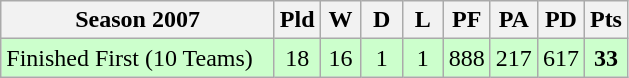<table class="wikitable" style="text-align:center;">
<tr>
<th width=175>Season 2007</th>
<th width=20 abbr="Played">Pld</th>
<th width=20 abbr="Won">W</th>
<th width=20 abbr="Drawn">D</th>
<th width=20 abbr="Lost">L</th>
<th width=20 abbr="Points for">PF</th>
<th width=20 abbr="Points against">PA</th>
<th width=20 abbr="Points difference">PD</th>
<th width=20 abbr="Points">Pts</th>
</tr>
<tr style="background: #ccffcc;">
<td style="text-align:left;">Finished First (10 Teams)</td>
<td>18</td>
<td>16</td>
<td>1</td>
<td>1</td>
<td>888</td>
<td>217</td>
<td>617</td>
<td><strong>33</strong></td>
</tr>
</table>
